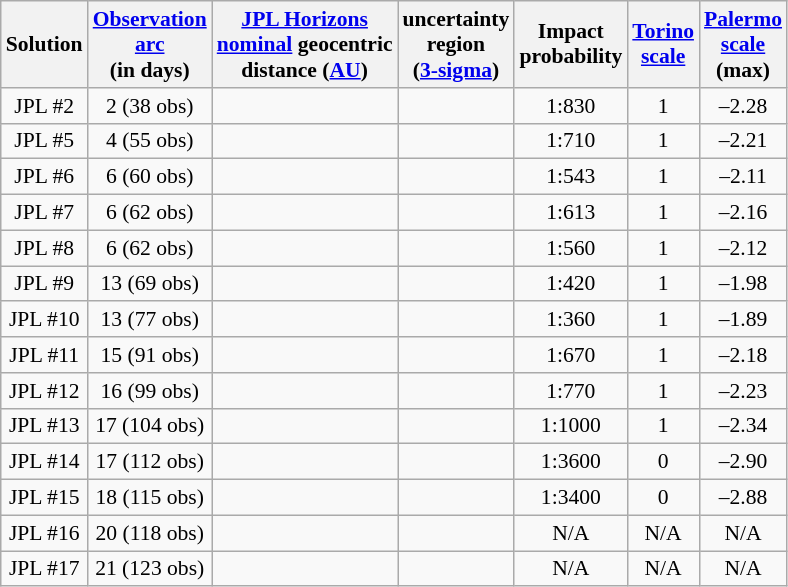<table class="wikitable sortable" style="text-align:center; font-size: 0.9em;">
<tr>
<th>Solution</th>
<th><a href='#'>Observation<br>arc</a><br>(in days)</th>
<th><a href='#'>JPL Horizons</a><br><a href='#'>nominal</a> geocentric<br>distance (<a href='#'>AU</a>)</th>
<th>uncertainty<br>region<br>(<a href='#'>3-sigma</a>)</th>
<th>Impact<br>probability</th>
<th><a href='#'>Torino<br>scale</a></th>
<th><a href='#'>Palermo<br>scale</a><br>(max)</th>
</tr>
<tr>
<td>JPL #2 </td>
<td>2 (38 obs)</td>
<td></td>
<td></td>
<td>1:830</td>
<td>1</td>
<td>–2.28</td>
</tr>
<tr>
<td>JPL #5 </td>
<td>4 (55 obs)</td>
<td></td>
<td></td>
<td>1:710</td>
<td>1</td>
<td>–2.21</td>
</tr>
<tr>
<td>JPL #6 </td>
<td>6 (60 obs)</td>
<td></td>
<td></td>
<td>1:543</td>
<td>1</td>
<td>–2.11</td>
</tr>
<tr>
<td>JPL #7 </td>
<td>6 (62 obs)</td>
<td></td>
<td></td>
<td>1:613</td>
<td>1</td>
<td>–2.16</td>
</tr>
<tr>
<td>JPL #8 </td>
<td>6 (62 obs)</td>
<td></td>
<td></td>
<td>1:560</td>
<td>1</td>
<td>–2.12</td>
</tr>
<tr>
<td>JPL #9 </td>
<td>13 (69 obs)</td>
<td></td>
<td></td>
<td>1:420</td>
<td>1</td>
<td>–1.98</td>
</tr>
<tr>
<td>JPL #10 </td>
<td>13 (77 obs)</td>
<td></td>
<td></td>
<td>1:360</td>
<td>1</td>
<td>–1.89</td>
</tr>
<tr>
<td>JPL #11 </td>
<td>15 (91 obs)</td>
<td></td>
<td></td>
<td>1:670</td>
<td>1</td>
<td>–2.18</td>
</tr>
<tr>
<td>JPL #12 </td>
<td>16 (99 obs)</td>
<td></td>
<td></td>
<td>1:770</td>
<td>1</td>
<td>–2.23</td>
</tr>
<tr>
<td>JPL #13 </td>
<td>17 (104 obs)</td>
<td></td>
<td></td>
<td>1:1000</td>
<td>1</td>
<td>–2.34</td>
</tr>
<tr>
<td>JPL #14 </td>
<td>17 (112 obs)</td>
<td></td>
<td></td>
<td>1:3600</td>
<td>0</td>
<td>–2.90</td>
</tr>
<tr>
<td>JPL #15 </td>
<td>18 (115 obs)</td>
<td></td>
<td></td>
<td>1:3400</td>
<td>0</td>
<td>–2.88</td>
</tr>
<tr>
<td>JPL #16 </td>
<td>20 (118 obs)</td>
<td></td>
<td></td>
<td>N/A</td>
<td>N/A</td>
<td>N/A</td>
</tr>
<tr>
<td>JPL #17 </td>
<td>21 (123 obs)</td>
<td></td>
<td></td>
<td>N/A</td>
<td>N/A</td>
<td>N/A</td>
</tr>
</table>
